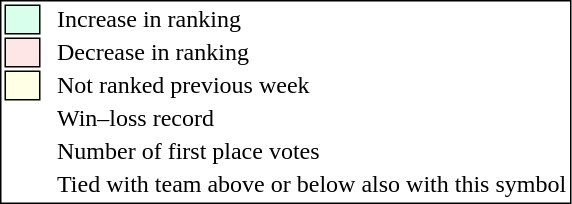<table style="border:1px solid black;">
<tr>
<td style="background:#D8FFEB; width:20px; border:1px solid black;"></td>
<td> </td>
<td>Increase in ranking</td>
</tr>
<tr>
<td style="background:#FFE6E6; width:20px; border:1px solid black;"></td>
<td> </td>
<td>Decrease in ranking</td>
</tr>
<tr>
<td style="background:#FFFFE6; width:20px; border:1px solid black;"></td>
<td> </td>
<td>Not ranked previous week</td>
</tr>
<tr>
<td></td>
<td> </td>
<td>Win–loss record</td>
</tr>
<tr>
<td></td>
<td> </td>
<td>Number of first place votes</td>
</tr>
<tr>
<td></td>
<td></td>
<td>Tied with team above or below also with this symbol</td>
</tr>
</table>
